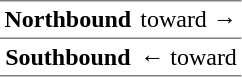<table border="1" cellspacing="0" cellpadding="3" frame="hsides" rules="rows">
<tr>
<th><span>Northbound</span></th>
<td>  toward  →</td>
</tr>
<tr>
<th><span>Southbound</span></th>
<td>←  toward </td>
</tr>
</table>
